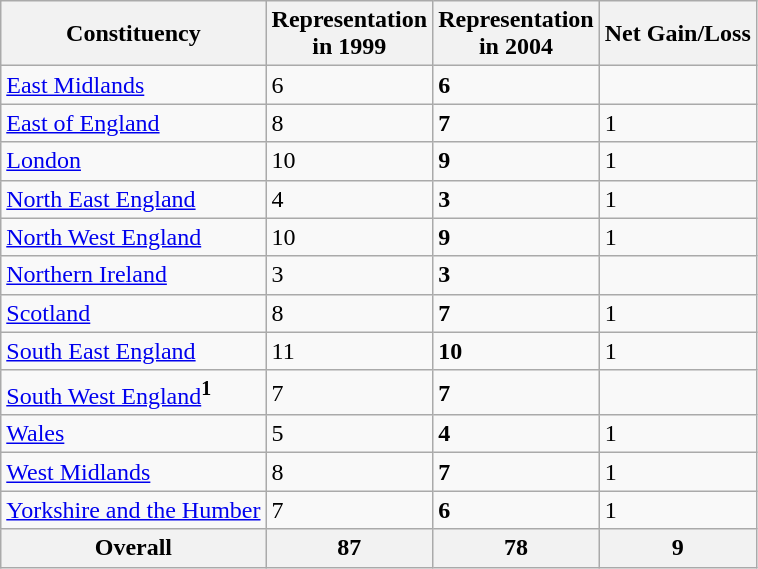<table class="wikitable sortable" border="1">
<tr>
<th>Constituency</th>
<th>Representation<br> in 1999</th>
<th>Representation<br> in 2004</th>
<th class="unsortable">Net Gain/Loss</th>
</tr>
<tr>
<td><a href='#'>East Midlands</a></td>
<td>6</td>
<td><strong>6</strong></td>
<td></td>
</tr>
<tr>
<td><a href='#'>East of England</a></td>
<td>8</td>
<td><strong>7</strong></td>
<td>1</td>
</tr>
<tr>
<td><a href='#'>London</a></td>
<td>10</td>
<td><strong>9</strong></td>
<td>1</td>
</tr>
<tr>
<td><a href='#'>North East England</a></td>
<td>4</td>
<td><strong>3</strong></td>
<td>1</td>
</tr>
<tr>
<td><a href='#'>North West England</a></td>
<td>10</td>
<td><strong>9</strong></td>
<td>1</td>
</tr>
<tr>
<td><a href='#'>Northern Ireland</a></td>
<td>3</td>
<td><strong>3</strong></td>
<td></td>
</tr>
<tr>
<td><a href='#'>Scotland</a></td>
<td>8</td>
<td><strong>7</strong></td>
<td>1</td>
</tr>
<tr>
<td><a href='#'>South East England</a></td>
<td>11</td>
<td><strong>10</strong></td>
<td>1</td>
</tr>
<tr>
<td><a href='#'>South West England</a><sup><strong>1</strong></sup></td>
<td>7</td>
<td><strong>7</strong></td>
<td></td>
</tr>
<tr>
<td><a href='#'>Wales</a></td>
<td>5</td>
<td><strong>4</strong></td>
<td>1</td>
</tr>
<tr>
<td><a href='#'>West Midlands</a></td>
<td>8</td>
<td><strong>7</strong></td>
<td>1</td>
</tr>
<tr>
<td><a href='#'>Yorkshire and the Humber</a></td>
<td>7</td>
<td><strong>6</strong></td>
<td>1</td>
</tr>
<tr>
<th>Overall</th>
<th>87</th>
<th><strong>78</strong></th>
<th>9</th>
</tr>
</table>
